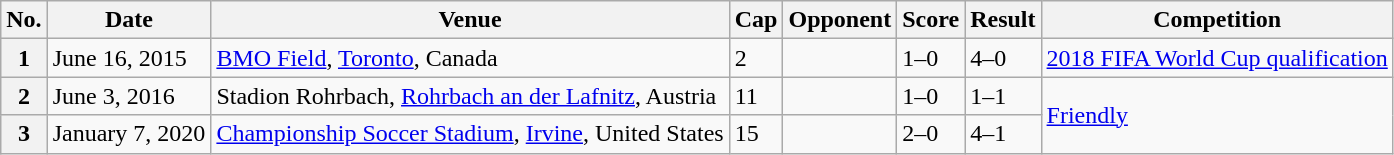<table class="wikitable sortable plainrowheaders">
<tr>
<th scope=col>No.</th>
<th scope=col data-sort-type=date>Date</th>
<th scope=col>Venue</th>
<th scope=col>Cap</th>
<th scope=col>Opponent</th>
<th scope=col>Score</th>
<th scope=col>Result</th>
<th scope=col>Competition</th>
</tr>
<tr>
<th scope=row>1</th>
<td>June 16, 2015</td>
<td><a href='#'>BMO Field</a>, <a href='#'>Toronto</a>, Canada</td>
<td>2</td>
<td></td>
<td>1–0</td>
<td>4–0</td>
<td><a href='#'>2018 FIFA World Cup qualification</a></td>
</tr>
<tr>
<th scope=row>2</th>
<td>June 3, 2016</td>
<td>Stadion Rohrbach, <a href='#'>Rohrbach an der Lafnitz</a>, Austria</td>
<td>11</td>
<td></td>
<td>1–0</td>
<td>1–1</td>
<td rowspan=2><a href='#'>Friendly</a></td>
</tr>
<tr>
<th scope=row>3</th>
<td>January 7, 2020</td>
<td><a href='#'>Championship Soccer Stadium</a>, <a href='#'>Irvine</a>, United States</td>
<td>15</td>
<td></td>
<td>2–0</td>
<td>4–1</td>
</tr>
</table>
